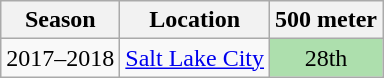<table class="wikitable" style="display: inline-table;">
<tr>
<th>Season</th>
<th>Location</th>
<th colspan="1">500 meter</th>
</tr>
<tr style="text-align:center">
<td>2017–2018</td>
<td align=left> <a href='#'>Salt Lake City</a></td>
<td style="background:#addfad;">28th</td>
</tr>
</table>
